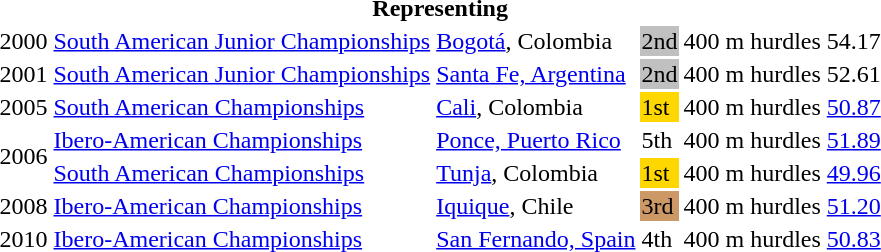<table>
<tr>
<th colspan="6">Representing </th>
</tr>
<tr>
<td>2000</td>
<td><a href='#'>South American Junior Championships</a></td>
<td><a href='#'>Bogotá</a>, Colombia</td>
<td bgcolor=silver>2nd</td>
<td>400 m hurdles</td>
<td>54.17</td>
</tr>
<tr>
<td>2001</td>
<td><a href='#'>South American Junior Championships</a></td>
<td><a href='#'>Santa Fe, Argentina</a></td>
<td bgcolor=silver>2nd</td>
<td>400 m hurdles</td>
<td>52.61</td>
</tr>
<tr>
<td>2005</td>
<td><a href='#'>South American Championships</a></td>
<td><a href='#'>Cali</a>, Colombia</td>
<td bgcolor=gold>1st</td>
<td>400 m hurdles</td>
<td><a href='#'>50.87</a></td>
</tr>
<tr>
<td rowspan=2>2006</td>
<td><a href='#'>Ibero-American Championships</a></td>
<td><a href='#'>Ponce, Puerto Rico</a></td>
<td>5th</td>
<td>400 m hurdles</td>
<td><a href='#'>51.89</a></td>
</tr>
<tr>
<td><a href='#'>South American Championships</a></td>
<td><a href='#'>Tunja</a>, Colombia</td>
<td bgcolor=gold>1st</td>
<td>400 m hurdles</td>
<td><a href='#'>49.96</a></td>
</tr>
<tr>
<td>2008</td>
<td><a href='#'>Ibero-American Championships</a></td>
<td><a href='#'>Iquique</a>, Chile</td>
<td bgcolor=cc9966>3rd</td>
<td>400 m hurdles</td>
<td><a href='#'>51.20</a></td>
</tr>
<tr>
<td>2010</td>
<td><a href='#'>Ibero-American Championships</a></td>
<td><a href='#'>San Fernando, Spain</a></td>
<td>4th</td>
<td>400 m hurdles</td>
<td><a href='#'>50.83</a></td>
</tr>
</table>
